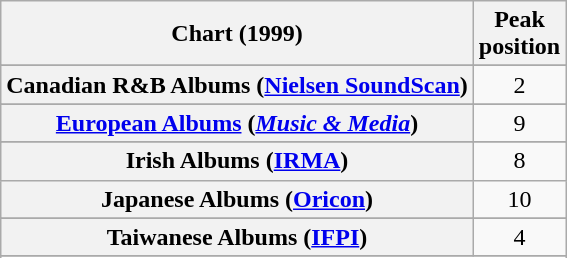<table class="wikitable sortable plainrowheaders" style="text-align:center">
<tr>
<th scope="col">Chart (1999)</th>
<th scope="col">Peak<br>position</th>
</tr>
<tr>
</tr>
<tr>
</tr>
<tr>
</tr>
<tr>
</tr>
<tr>
</tr>
<tr>
</tr>
<tr>
<th scope="row">Canadian R&B Albums (<a href='#'>Nielsen SoundScan</a>)</th>
<td style="text-align:center;">2</td>
</tr>
<tr>
</tr>
<tr>
<th scope="row"><a href='#'>European Albums</a> (<em><a href='#'>Music & Media</a></em>)</th>
<td>9</td>
</tr>
<tr>
</tr>
<tr>
</tr>
<tr>
</tr>
<tr>
<th scope="row">Irish Albums (<a href='#'>IRMA</a>)</th>
<td>8</td>
</tr>
<tr>
<th scope="row">Japanese Albums (<a href='#'>Oricon</a>)</th>
<td>10</td>
</tr>
<tr>
</tr>
<tr>
</tr>
<tr>
</tr>
<tr>
</tr>
<tr>
</tr>
<tr>
<th scope="row">Taiwanese Albums (<a href='#'>IFPI</a>)</th>
<td>4</td>
</tr>
<tr>
</tr>
<tr>
</tr>
<tr>
</tr>
<tr>
</tr>
</table>
